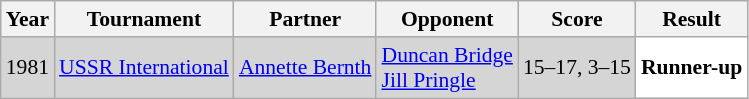<table class="sortable wikitable" style="font-size: 90%;">
<tr>
<th>Year</th>
<th>Tournament</th>
<th>Partner</th>
<th>Opponent</th>
<th>Score</th>
<th>Result</th>
</tr>
<tr style="background:#D5D5D5">
<td align="center">1981</td>
<td><a href='#'>USSR International</a></td>
<td> <a href='#'>Annette Bernth</a></td>
<td> <a href='#'>Duncan Bridge</a><br> <a href='#'>Jill Pringle</a></td>
<td>15–17, 3–15</td>
<td style="text-align:left; background:white"> <strong>Runner-up</strong></td>
</tr>
</table>
